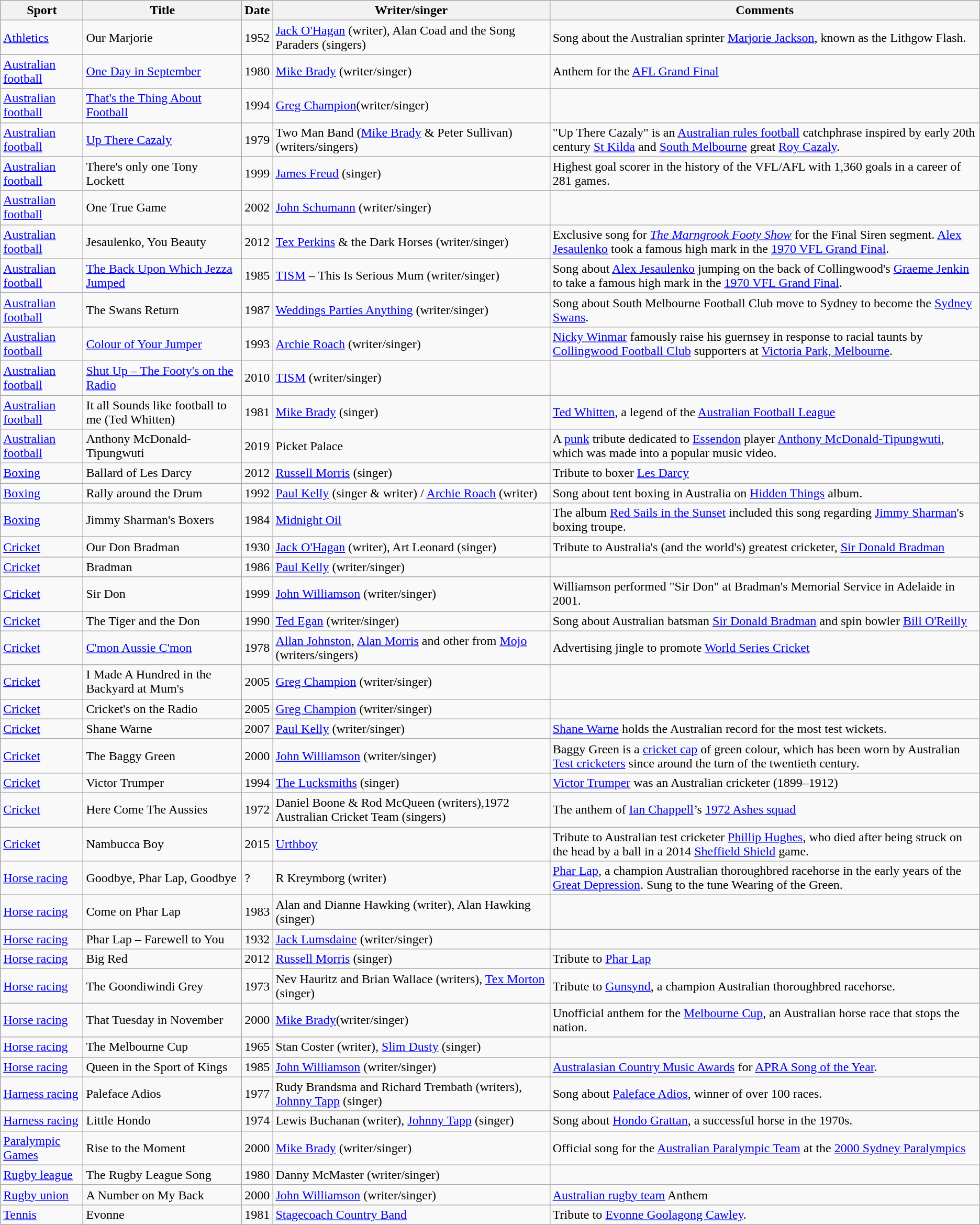<table class="wikitable sortable">
<tr>
<th>Sport</th>
<th>Title</th>
<th>Date</th>
<th>Writer/singer</th>
<th>Comments</th>
</tr>
<tr>
<td><a href='#'>Athletics</a></td>
<td>Our Marjorie</td>
<td>1952</td>
<td><a href='#'>Jack O'Hagan</a> (writer), Alan Coad and the Song Paraders (singers)</td>
<td>Song about the Australian sprinter <a href='#'>Marjorie Jackson</a>, known as the Lithgow Flash.</td>
</tr>
<tr>
<td><a href='#'>Australian football</a></td>
<td><a href='#'>One Day in September</a></td>
<td>1980</td>
<td><a href='#'>Mike Brady</a> (writer/singer)</td>
<td>Anthem for the <a href='#'>AFL Grand Final</a></td>
</tr>
<tr>
<td><a href='#'>Australian football</a></td>
<td><a href='#'>That's the Thing About Football</a></td>
<td>1994</td>
<td><a href='#'>Greg Champion</a>(writer/singer)</td>
<td></td>
</tr>
<tr>
<td><a href='#'>Australian football</a></td>
<td><a href='#'>Up There Cazaly</a></td>
<td>1979</td>
<td>Two Man Band (<a href='#'>Mike Brady</a> & Peter Sullivan) (writers/singers)</td>
<td>"Up There Cazaly" is an <a href='#'>Australian rules football</a> catchphrase inspired by early 20th century <a href='#'>St Kilda</a> and <a href='#'>South Melbourne</a> great <a href='#'>Roy Cazaly</a>.</td>
</tr>
<tr>
<td><a href='#'>Australian football</a></td>
<td>There's only one Tony Lockett</td>
<td>1999</td>
<td><a href='#'>James Freud</a> (singer)</td>
<td>Highest goal scorer in the history of the VFL/AFL with 1,360 goals in a career of 281 games.</td>
</tr>
<tr>
<td><a href='#'>Australian football</a></td>
<td>One True Game</td>
<td>2002</td>
<td><a href='#'>John Schumann</a> (writer/singer)</td>
<td></td>
</tr>
<tr>
<td><a href='#'>Australian football</a></td>
<td>Jesaulenko, You Beauty</td>
<td>2012</td>
<td><a href='#'>Tex Perkins</a> & the Dark Horses (writer/singer)</td>
<td>Exclusive song for <em><a href='#'>The Marngrook Footy Show</a></em> for the Final Siren segment. <a href='#'>Alex Jesaulenko</a> took a famous high mark in the <a href='#'>1970 VFL Grand Final</a>.</td>
</tr>
<tr>
<td><a href='#'>Australian football</a></td>
<td><a href='#'>The Back Upon Which Jezza Jumped</a></td>
<td>1985</td>
<td><a href='#'>TISM</a> – This Is Serious Mum (writer/singer)</td>
<td>Song about <a href='#'>Alex Jesaulenko</a> jumping on the back of Collingwood's <a href='#'>Graeme Jenkin</a> to take a famous high mark in the <a href='#'>1970 VFL Grand Final</a>.</td>
</tr>
<tr>
<td><a href='#'>Australian football</a></td>
<td>The Swans Return</td>
<td>1987</td>
<td><a href='#'>Weddings Parties Anything</a> (writer/singer)</td>
<td>Song about South Melbourne Football Club move to Sydney to become the <a href='#'>Sydney Swans</a>.</td>
</tr>
<tr>
<td><a href='#'>Australian football</a></td>
<td><a href='#'>Colour of Your Jumper</a></td>
<td>1993</td>
<td><a href='#'>Archie Roach</a> (writer/singer)</td>
<td><a href='#'>Nicky Winmar</a> famously raise his guernsey in response to racial taunts by <a href='#'>Collingwood Football Club</a> supporters at <a href='#'>Victoria Park, Melbourne</a>.</td>
</tr>
<tr>
<td><a href='#'>Australian football</a></td>
<td><a href='#'>Shut Up – The Footy's on the Radio</a></td>
<td>2010</td>
<td><a href='#'>TISM</a> (writer/singer)</td>
<td></td>
</tr>
<tr>
<td><a href='#'>Australian football</a></td>
<td>It all Sounds like football to me (Ted Whitten)</td>
<td>1981</td>
<td><a href='#'>Mike Brady</a> (singer)</td>
<td><a href='#'>Ted Whitten</a>, a legend of the <a href='#'>Australian Football League</a></td>
</tr>
<tr>
<td><a href='#'>Australian football</a></td>
<td>Anthony McDonald-Tipungwuti</td>
<td>2019</td>
<td>Picket Palace</td>
<td>A <a href='#'>punk</a> tribute dedicated to <a href='#'>Essendon</a> player <a href='#'>Anthony McDonald-Tipungwuti</a>, which was made into a popular music video.</td>
</tr>
<tr>
<td><a href='#'>Boxing</a></td>
<td>Ballard of Les Darcy</td>
<td>2012</td>
<td><a href='#'>Russell Morris</a> (singer)</td>
<td>Tribute to boxer <a href='#'>Les Darcy</a></td>
</tr>
<tr>
<td><a href='#'>Boxing</a></td>
<td>Rally around the Drum</td>
<td>1992</td>
<td><a href='#'>Paul Kelly</a> (singer & writer) / <a href='#'>Archie Roach</a> (writer)</td>
<td>Song about tent boxing in Australia on <a href='#'>Hidden Things</a> album.</td>
</tr>
<tr>
<td><a href='#'>Boxing</a></td>
<td>Jimmy Sharman's Boxers</td>
<td>1984</td>
<td><a href='#'>Midnight Oil</a></td>
<td>The album <a href='#'>Red Sails in the Sunset</a> included this song regarding <a href='#'>Jimmy Sharman</a>'s boxing troupe.</td>
</tr>
<tr>
<td><a href='#'>Cricket</a></td>
<td>Our Don Bradman</td>
<td>1930</td>
<td><a href='#'>Jack O'Hagan</a> (writer), Art Leonard (singer)</td>
<td>Tribute to Australia's (and the world's) greatest cricketer, <a href='#'>Sir Donald Bradman</a></td>
</tr>
<tr>
<td><a href='#'>Cricket</a></td>
<td>Bradman</td>
<td>1986</td>
<td><a href='#'>Paul Kelly</a> (writer/singer)</td>
<td></td>
</tr>
<tr>
<td><a href='#'>Cricket</a></td>
<td>Sir Don</td>
<td>1999</td>
<td><a href='#'>John Williamson</a> (writer/singer)</td>
<td>Williamson performed "Sir Don" at Bradman's Memorial Service in Adelaide in 2001.</td>
</tr>
<tr>
<td><a href='#'>Cricket</a></td>
<td>The Tiger and the Don</td>
<td>1990</td>
<td><a href='#'>Ted Egan</a> (writer/singer)</td>
<td>Song about Australian batsman <a href='#'>Sir Donald Bradman</a> and spin bowler <a href='#'>Bill O'Reilly</a></td>
</tr>
<tr>
<td><a href='#'>Cricket</a></td>
<td><a href='#'>C'mon Aussie C'mon</a></td>
<td>1978</td>
<td><a href='#'>Allan Johnston</a>, <a href='#'>Alan Morris</a> and other from <a href='#'>Mojo</a> (writers/singers)</td>
<td>Advertising jingle to promote <a href='#'>World Series Cricket</a></td>
</tr>
<tr>
<td><a href='#'>Cricket</a></td>
<td>I Made A Hundred in the Backyard at Mum's</td>
<td>2005</td>
<td><a href='#'>Greg Champion</a> (writer/singer)</td>
<td></td>
</tr>
<tr>
<td><a href='#'>Cricket</a></td>
<td>Cricket's on the Radio</td>
<td>2005</td>
<td><a href='#'>Greg Champion</a> (writer/singer)</td>
<td></td>
</tr>
<tr>
<td><a href='#'>Cricket</a></td>
<td>Shane Warne</td>
<td>2007</td>
<td><a href='#'>Paul Kelly</a> (writer/singer)</td>
<td><a href='#'>Shane Warne</a> holds the Australian record for the most test wickets.</td>
</tr>
<tr>
<td><a href='#'>Cricket</a></td>
<td>The Baggy Green</td>
<td>2000</td>
<td><a href='#'>John Williamson</a> (writer/singer)</td>
<td>Baggy Green is a <a href='#'>cricket cap</a> of green colour, which has been worn by Australian <a href='#'>Test cricketers</a> since around the turn of the twentieth century.</td>
</tr>
<tr>
<td><a href='#'>Cricket</a></td>
<td>Victor Trumper</td>
<td>1994</td>
<td><a href='#'>The Lucksmiths</a> (singer)</td>
<td><a href='#'>Victor Trumper</a> was an Australian cricketer (1899–1912)</td>
</tr>
<tr>
<td><a href='#'>Cricket</a></td>
<td>Here Come The Aussies</td>
<td>1972</td>
<td>Daniel Boone & Rod McQueen (writers),1972 Australian Cricket Team (singers)</td>
<td>The anthem of <a href='#'>Ian Chappell</a>’s <a href='#'>1972 Ashes squad</a></td>
</tr>
<tr>
<td><a href='#'>Cricket</a></td>
<td>Nambucca Boy</td>
<td>2015</td>
<td><a href='#'>Urthboy</a></td>
<td>Tribute to Australian test cricketer <a href='#'>Phillip Hughes</a>, who died after being struck on the head by a ball in a 2014 <a href='#'>Sheffield Shield</a> game.</td>
</tr>
<tr>
<td><a href='#'>Horse racing</a></td>
<td>Goodbye, Phar Lap, Goodbye</td>
<td>?</td>
<td>R Kreymborg (writer)</td>
<td><a href='#'>Phar Lap</a>, a champion Australian thoroughbred racehorse in the early years of the <a href='#'>Great Depression</a>. Sung to the tune Wearing of the Green.</td>
</tr>
<tr>
<td><a href='#'>Horse racing</a></td>
<td>Come on Phar Lap</td>
<td>1983</td>
<td>Alan and Dianne Hawking (writer), Alan Hawking (singer)</td>
<td></td>
</tr>
<tr>
<td><a href='#'>Horse racing</a></td>
<td>Phar Lap – Farewell to You</td>
<td>1932</td>
<td><a href='#'>Jack Lumsdaine</a> (writer/singer)</td>
<td></td>
</tr>
<tr>
<td><a href='#'>Horse racing</a></td>
<td>Big Red</td>
<td>2012</td>
<td><a href='#'>Russell Morris</a> (singer)</td>
<td>Tribute to <a href='#'>Phar Lap</a></td>
</tr>
<tr>
<td><a href='#'>Horse racing</a></td>
<td>The Goondiwindi Grey</td>
<td>1973</td>
<td>Nev Hauritz and Brian Wallace (writers), <a href='#'>Tex Morton</a> (singer)</td>
<td>Tribute to <a href='#'>Gunsynd</a>, a champion Australian thoroughbred racehorse.</td>
</tr>
<tr>
<td><a href='#'>Horse racing</a></td>
<td>That Tuesday in November</td>
<td>2000</td>
<td><a href='#'>Mike Brady</a>(writer/singer)</td>
<td>Unofficial anthem for the <a href='#'>Melbourne Cup</a>, an Australian horse race that stops the nation.</td>
</tr>
<tr>
<td><a href='#'>Horse racing</a></td>
<td>The Melbourne Cup</td>
<td>1965</td>
<td>Stan Coster (writer), <a href='#'>Slim Dusty</a> (singer)</td>
<td></td>
</tr>
<tr>
<td><a href='#'>Horse racing</a></td>
<td>Queen in the Sport of Kings</td>
<td>1985</td>
<td><a href='#'>John Williamson</a> (writer/singer)</td>
<td><a href='#'>Australasian Country Music Awards</a> for <a href='#'>APRA Song of the Year</a>.</td>
</tr>
<tr>
<td><a href='#'>Harness racing</a></td>
<td>Paleface Adios</td>
<td>1977</td>
<td>Rudy Brandsma and Richard Trembath (writers), <a href='#'>Johnny Tapp</a> (singer)</td>
<td>Song about <a href='#'>Paleface Adios</a>, winner of over 100 races.</td>
</tr>
<tr>
<td><a href='#'>Harness racing</a></td>
<td>Little Hondo</td>
<td>1974</td>
<td>Lewis Buchanan (writer), <a href='#'>Johnny Tapp</a> (singer)</td>
<td>Song about <a href='#'>Hondo Grattan</a>, a successful horse in the 1970s.</td>
</tr>
<tr>
<td><a href='#'>Paralympic Games</a></td>
<td>Rise to the Moment</td>
<td>2000</td>
<td><a href='#'>Mike Brady</a> (writer/singer)</td>
<td>Official song for the <a href='#'>Australian Paralympic Team</a> at the <a href='#'>2000 Sydney Paralympics</a></td>
</tr>
<tr>
<td><a href='#'>Rugby league</a></td>
<td>The Rugby League Song</td>
<td>1980</td>
<td>Danny McMaster (writer/singer)</td>
<td></td>
</tr>
<tr>
<td><a href='#'>Rugby union</a></td>
<td>A Number on My Back</td>
<td>2000</td>
<td><a href='#'>John Williamson</a> (writer/singer)</td>
<td><a href='#'>Australian rugby team</a> Anthem</td>
</tr>
<tr>
<td><a href='#'>Tennis</a></td>
<td>Evonne</td>
<td>1981</td>
<td><a href='#'>Stagecoach Country Band</a></td>
<td>Tribute to <a href='#'>Evonne Goolagong Cawley</a>.</td>
</tr>
</table>
